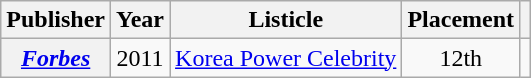<table class="wikitable plainrowheaders sortable">
<tr>
<th scope="col">Publisher</th>
<th scope="col">Year</th>
<th scope="col">Listicle</th>
<th scope="col">Placement</th>
<th scope="col" class="unsortable"></th>
</tr>
<tr>
<th scope="row"><em><a href='#'>Forbes</a></em></th>
<td style="text-align:center">2011</td>
<td><a href='#'>Korea Power Celebrity</a></td>
<td style="text-align:center">12th</td>
<td style="text-align:center"></td>
</tr>
</table>
